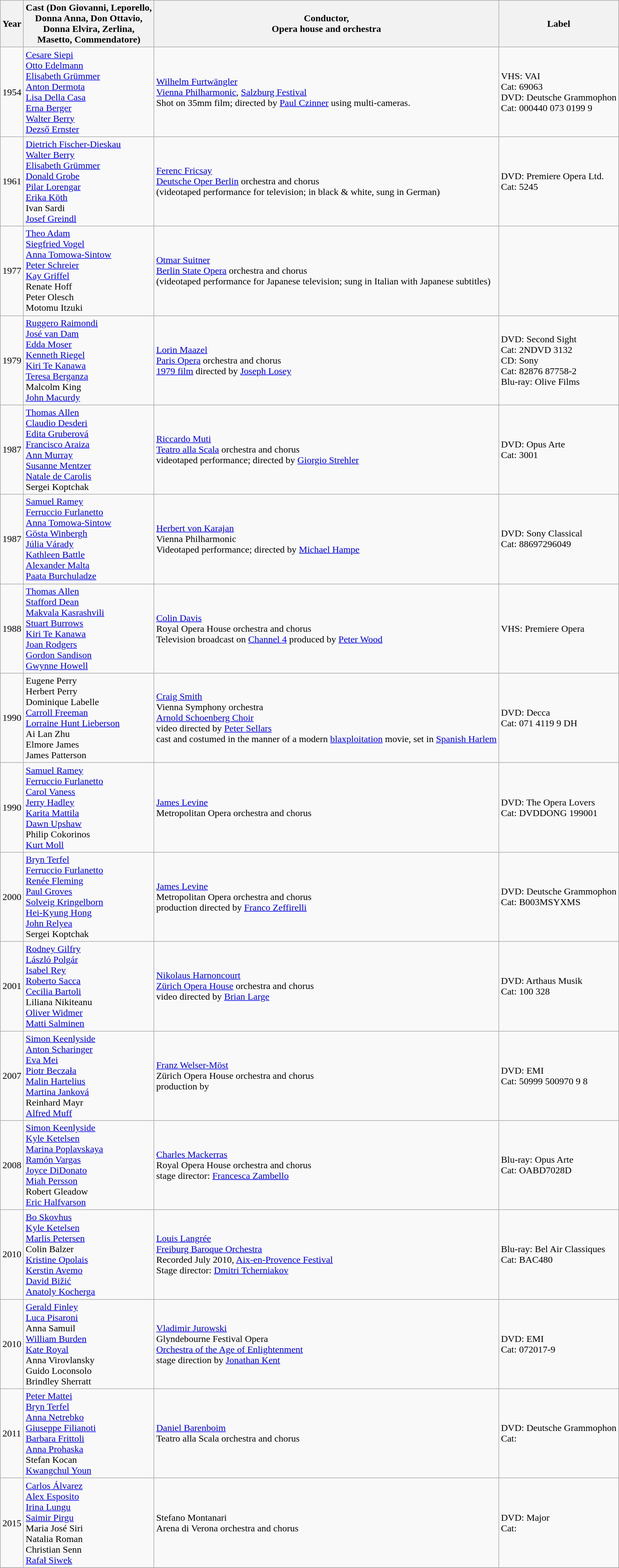<table class="wikitable">
<tr>
<th>Year</th>
<th>Cast (Don Giovanni, Leporello,<br>Donna Anna, Don Ottavio,<br>Donna Elvira, Zerlina,<br>Masetto, Commendatore)</th>
<th>Conductor,<br>Opera house and orchestra</th>
<th>Label</th>
</tr>
<tr>
<td>1954</td>
<td><a href='#'>Cesare Siepi</a><br><a href='#'>Otto Edelmann</a><br><a href='#'>Elisabeth Grümmer</a><br><a href='#'>Anton Dermota</a><br><a href='#'>Lisa Della Casa</a><br><a href='#'>Erna Berger</a><br><a href='#'>Walter Berry</a><br><a href='#'>Dezső Ernster</a></td>
<td><a href='#'>Wilhelm Furtwängler</a><br><a href='#'>Vienna Philharmonic</a>, <a href='#'>Salzburg Festival</a><br>Shot on 35mm film; directed by <a href='#'>Paul Czinner</a> using multi-cameras.</td>
<td>VHS: VAI<br>Cat: 69063<br>DVD: Deutsche Grammophon<br>Cat: 000440 073 0199 9</td>
</tr>
<tr>
<td>1961</td>
<td><a href='#'>Dietrich Fischer-Dieskau</a><br><a href='#'>Walter Berry</a><br><a href='#'>Elisabeth Grümmer</a><br><a href='#'>Donald Grobe</a><br><a href='#'>Pilar Lorengar</a><br><a href='#'>Erika Köth</a><br>Ivan Sardi<br><a href='#'>Josef Greindl</a></td>
<td><a href='#'>Ferenc Fricsay</a><br><a href='#'>Deutsche Oper Berlin</a> orchestra and chorus<br>(videotaped performance for television; in black & white, sung in German)</td>
<td>DVD: Premiere Opera Ltd.<br>Cat: 5245</td>
</tr>
<tr>
<td>1977</td>
<td><a href='#'>Theo Adam</a><br><a href='#'>Siegfried Vogel</a><br><a href='#'>Anna Tomowa-Sintow</a><br><a href='#'>Peter Schreier</a><br><a href='#'>Kay Griffel</a><br>Renate Hoff<br>Peter Olesch<br>Motomu Itzuki</td>
<td><a href='#'>Otmar Suitner</a><br><a href='#'>Berlin State Opera</a> orchestra and chorus<br>(videotaped performance for Japanese television; sung in Italian with Japanese subtitles)</td>
<td></td>
</tr>
<tr>
<td>1979</td>
<td><a href='#'>Ruggero Raimondi</a><br><a href='#'>José van Dam</a><br><a href='#'>Edda Moser</a><br><a href='#'>Kenneth Riegel</a><br><a href='#'>Kiri Te Kanawa</a><br><a href='#'>Teresa Berganza</a><br>Malcolm King<br><a href='#'>John Macurdy</a></td>
<td><a href='#'>Lorin Maazel</a><br><a href='#'>Paris Opera</a> orchestra and chorus<br><a href='#'>1979 film</a> directed by <a href='#'>Joseph Losey</a></td>
<td>DVD: Second Sight<br>Cat: 2NDVD 3132<br>CD: Sony<br>Cat: 82876 87758-2<br>Blu-ray: Olive Films</td>
</tr>
<tr>
<td>1987</td>
<td><a href='#'>Thomas Allen</a><br><a href='#'>Claudio Desderi</a><br><a href='#'>Edita Gruberová</a><br><a href='#'>Francisco Araiza</a><br><a href='#'>Ann Murray</a><br><a href='#'>Susanne Mentzer</a><br><a href='#'>Natale de Carolis</a><br>Sergei Koptchak</td>
<td><a href='#'>Riccardo Muti</a><br><a href='#'>Teatro alla Scala</a> orchestra and chorus<br>videotaped performance; directed by <a href='#'>Giorgio Strehler</a></td>
<td>DVD: Opus Arte<br>Cat: 3001</td>
</tr>
<tr>
<td>1987</td>
<td><a href='#'>Samuel Ramey</a><br><a href='#'>Ferruccio Furlanetto</a><br><a href='#'>Anna Tomowa-Sintow</a><br><a href='#'>Gösta Winbergh</a><br><a href='#'>Júlia Várady</a><br><a href='#'>Kathleen Battle</a><br><a href='#'>Alexander Malta</a><br><a href='#'>Paata Burchuladze</a><br></td>
<td><a href='#'>Herbert von Karajan</a><br>Vienna Philharmonic<br>Videotaped performance; directed by <a href='#'>Michael Hampe</a></td>
<td>DVD: Sony Classical<br>Cat: 88697296049</td>
</tr>
<tr>
<td>1988</td>
<td><a href='#'>Thomas Allen</a><br><a href='#'>Stafford Dean</a><br><a href='#'>Makvala Kasrashvili</a><br><a href='#'>Stuart Burrows</a><br><a href='#'>Kiri Te Kanawa</a><br><a href='#'>Joan Rodgers</a><br><a href='#'>Gordon Sandison</a><br><a href='#'>Gwynne Howell</a></td>
<td><a href='#'>Colin Davis</a><br>Royal Opera House orchestra and chorus<br>Television broadcast on <a href='#'>Channel 4</a> produced by <a href='#'>Peter Wood</a></td>
<td>VHS: Premiere Opera</td>
</tr>
<tr>
<td>1990</td>
<td>Eugene Perry<br>Herbert Perry<br>Dominique Labelle<br><a href='#'>Carroll Freeman</a><br><a href='#'>Lorraine Hunt Lieberson</a><br>Ai Lan Zhu<br>Elmore James<br>James Patterson</td>
<td><a href='#'>Craig Smith</a><br>Vienna Symphony orchestra<br><a href='#'>Arnold Schoenberg Choir</a><br>video directed by <a href='#'>Peter Sellars</a><br>cast and costumed in the manner of a modern <a href='#'>blaxploitation</a> movie, set in <a href='#'>Spanish Harlem</a></td>
<td>DVD: Decca<br>Cat: 071 4119 9 DH</td>
</tr>
<tr>
<td>1990</td>
<td><a href='#'>Samuel Ramey</a><br><a href='#'>Ferruccio Furlanetto</a><br><a href='#'>Carol Vaness</a><br><a href='#'>Jerry Hadley</a><br><a href='#'>Karita Mattila</a><br><a href='#'>Dawn Upshaw</a><br>Philip Cokorinos<br><a href='#'>Kurt Moll</a></td>
<td><a href='#'>James Levine</a><br>Metropolitan Opera orchestra and chorus</td>
<td>DVD: The Opera Lovers<br>Cat: DVDDONG 199001</td>
</tr>
<tr>
<td>2000</td>
<td><a href='#'>Bryn Terfel</a><br><a href='#'>Ferruccio Furlanetto</a><br><a href='#'>Renée Fleming</a><br><a href='#'>Paul Groves</a><br><a href='#'>Solveig Kringelborn</a><br><a href='#'>Hei-Kyung Hong</a><br><a href='#'>John Relyea</a><br>Sergei Koptchak</td>
<td><a href='#'>James Levine</a><br>Metropolitan Opera orchestra and chorus<br>production directed by <a href='#'>Franco Zeffirelli</a></td>
<td>DVD: Deutsche Grammophon<br>Cat: B003MSYXMS</td>
</tr>
<tr>
<td>2001</td>
<td><a href='#'>Rodney Gilfry</a><br><a href='#'>László Polgár</a><br><a href='#'>Isabel Rey</a><br><a href='#'>Roberto Sacca</a><br><a href='#'>Cecilia Bartoli</a><br>Liliana Nikiteanu<br><a href='#'>Oliver Widmer</a><br><a href='#'>Matti Salminen</a></td>
<td><a href='#'>Nikolaus Harnoncourt</a><br><a href='#'>Zürich Opera House</a> orchestra and chorus<br>video directed by <a href='#'>Brian Large</a></td>
<td>DVD: Arthaus Musik<br>Cat: 100 328</td>
</tr>
<tr>
<td>2007</td>
<td><a href='#'>Simon Keenlyside</a><br><a href='#'>Anton Scharinger</a><br><a href='#'>Eva Mei</a><br><a href='#'>Piotr Beczała</a><br><a href='#'>Malin Hartelius</a><br><a href='#'>Martina Janková</a><br>Reinhard Mayr<br><a href='#'>Alfred Muff</a></td>
<td><a href='#'>Franz Welser-Möst</a><br>Zürich Opera House orchestra and chorus<br>production by </td>
<td>DVD: EMI<br>Cat: 50999 500970 9 8</td>
</tr>
<tr>
<td>2008</td>
<td><a href='#'>Simon Keenlyside</a><br><a href='#'>Kyle Ketelsen</a><br><a href='#'>Marina Poplavskaya</a><br><a href='#'>Ramón Vargas</a><br><a href='#'>Joyce DiDonato</a><br><a href='#'>Miah Persson</a><br>Robert Gleadow<br><a href='#'>Eric Halfvarson</a></td>
<td><a href='#'>Charles Mackerras</a><br>Royal Opera House orchestra and chorus<br>stage director: <a href='#'>Francesca Zambello</a></td>
<td>Blu-ray: Opus Arte<br>Cat: OABD7028D</td>
</tr>
<tr>
<td>2010</td>
<td><a href='#'>Bo Skovhus</a><br><a href='#'>Kyle Ketelsen</a><br><a href='#'>Marlis Petersen</a><br>Colin Balzer<br><a href='#'>Kristine Opolais</a><br><a href='#'>Kerstin Avemo</a><br><a href='#'>David Bižić</a><br><a href='#'>Anatoly Kocherga</a></td>
<td><a href='#'>Louis Langrée</a><br><a href='#'>Freiburg Baroque Orchestra</a><br>Recorded July 2010, <a href='#'>Aix-en-Provence Festival</a><br>Stage director: <a href='#'>Dmitri Tcherniakov</a></td>
<td>Blu-ray: Bel Air Classiques<br>Cat: BAC480</td>
</tr>
<tr>
<td>2010</td>
<td><a href='#'>Gerald Finley</a><br><a href='#'>Luca Pisaroni</a><br>Anna Samuil<br><a href='#'>William Burden</a><br><a href='#'>Kate Royal</a><br>Anna Virovlansky<br>Guido Loconsolo<br>Brindley Sherratt</td>
<td><a href='#'>Vladimir Jurowski</a><br>Glyndebourne Festival Opera<br><a href='#'>Orchestra of the Age of Enlightenment</a><br>stage direction by <a href='#'>Jonathan Kent</a></td>
<td>DVD: EMI<br>Cat: 072017-9<br></td>
</tr>
<tr>
<td>2011</td>
<td><a href='#'>Peter Mattei</a><br><a href='#'>Bryn Terfel</a><br><a href='#'>Anna Netrebko</a><br><a href='#'>Giuseppe Filianoti</a><br><a href='#'>Barbara Frittoli</a><br><a href='#'>Anna Prohaska</a><br>Stefan Kocan<br><a href='#'>Kwangchul Youn</a></td>
<td><a href='#'>Daniel Barenboim</a><br>Teatro alla Scala orchestra and chorus</td>
<td>DVD: Deutsche Grammophon<br>Cat:</td>
</tr>
<tr>
<td>2015</td>
<td><a href='#'>Carlos Álvarez</a><br><a href='#'>Alex Esposito</a><br><a href='#'>Irina Lungu</a><br><a href='#'>Saimir Pirgu</a><br>Maria José Siri<br>Natalia Roman<br>Christian Senn<br><a href='#'>Rafał Siwek</a></td>
<td>Stefano Montanari<br>Arena di Verona orchestra and chorus</td>
<td>DVD: Major<br>Cat:</td>
</tr>
<tr>
</tr>
</table>
